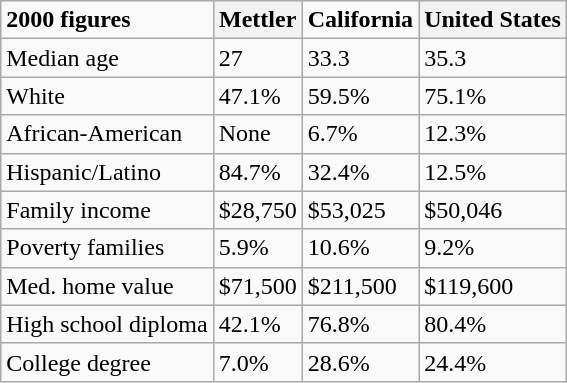<table class="wikitable">
<tr>
<td><strong>2000 figures</strong></td>
<th>Mettler</th>
<td><strong>California</strong></td>
<th>United States</th>
</tr>
<tr>
<td>Median age</td>
<td>27</td>
<td>33.3</td>
<td>35.3</td>
</tr>
<tr>
<td>White</td>
<td>47.1%</td>
<td>59.5%</td>
<td>75.1%</td>
</tr>
<tr>
<td>African-American</td>
<td>None</td>
<td>6.7%</td>
<td>12.3%</td>
</tr>
<tr>
<td>Hispanic/Latino</td>
<td>84.7%</td>
<td>32.4%</td>
<td>12.5%</td>
</tr>
<tr>
<td>Family income</td>
<td>$28,750</td>
<td>$53,025</td>
<td>$50,046</td>
</tr>
<tr>
<td>Poverty families</td>
<td>5.9%</td>
<td>10.6%</td>
<td>9.2%</td>
</tr>
<tr>
<td>Med. home value</td>
<td>$71,500</td>
<td>$211,500</td>
<td>$119,600</td>
</tr>
<tr>
<td>High school diploma</td>
<td>42.1%</td>
<td>76.8%</td>
<td>80.4%</td>
</tr>
<tr>
<td>College degree</td>
<td>7.0%</td>
<td>28.6%</td>
<td>24.4%</td>
</tr>
</table>
